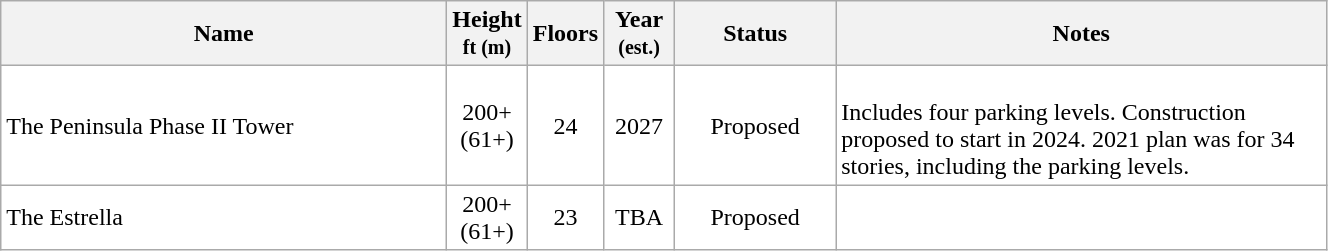<table class="wikitable sortable" style="border:#999; background:#fff; text-align: center">
<tr>
<th scope=col style="width:290px;">Name</th>
<th scope=col style="width:40px;">Height<br><small>ft (m)</small></th>
<th scope=col style="width:40px;">Floors</th>
<th scope=col style="width:40px;">Year<br><small>(est.)</small></th>
<th scope=col style="width:100px;">Status</th>
<th scope=col class="unsortable" style="width:320px;">Notes</th>
</tr>
<tr>
<td align=left>The Peninsula Phase II Tower</td>
<td align="center">200+ (61+)</td>
<td align="center">24</td>
<td align="center">2027</td>
<td align="center">Proposed</td>
<td align="left"><br>Includes four parking levels. Construction proposed to start in 2024. 2021 plan was for 34 stories, including the parking levels.</td>
</tr>
<tr>
<td align=left>The Estrella</td>
<td align="center">200+ (61+)</td>
<td align="center">23</td>
<td align="center">TBA</td>
<td align="center">Proposed</td>
<td align="center"><br></td>
</tr>
<tr>
</tr>
</table>
